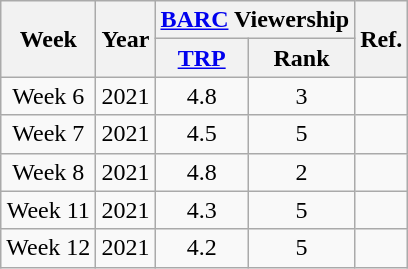<table class="wikitable" style="text-align:center">
<tr align=center>
<th rowspan="2">Week</th>
<th rowspan="2">Year</th>
<th colspan="2"><a href='#'>BARC</a> Viewership</th>
<th rowspan="2">Ref.</th>
</tr>
<tr>
<th><a href='#'>TRP</a></th>
<th>Rank</th>
</tr>
<tr>
<td>Week 6</td>
<td>2021</td>
<td>4.8</td>
<td>3</td>
<td></td>
</tr>
<tr>
<td>Week 7</td>
<td>2021</td>
<td>4.5</td>
<td>5</td>
<td></td>
</tr>
<tr>
<td>Week 8</td>
<td>2021</td>
<td>4.8</td>
<td>2</td>
<td></td>
</tr>
<tr>
<td>Week 11</td>
<td>2021</td>
<td>4.3</td>
<td>5</td>
<td></td>
</tr>
<tr>
<td>Week 12</td>
<td>2021</td>
<td>4.2</td>
<td>5</td>
<td></td>
</tr>
</table>
